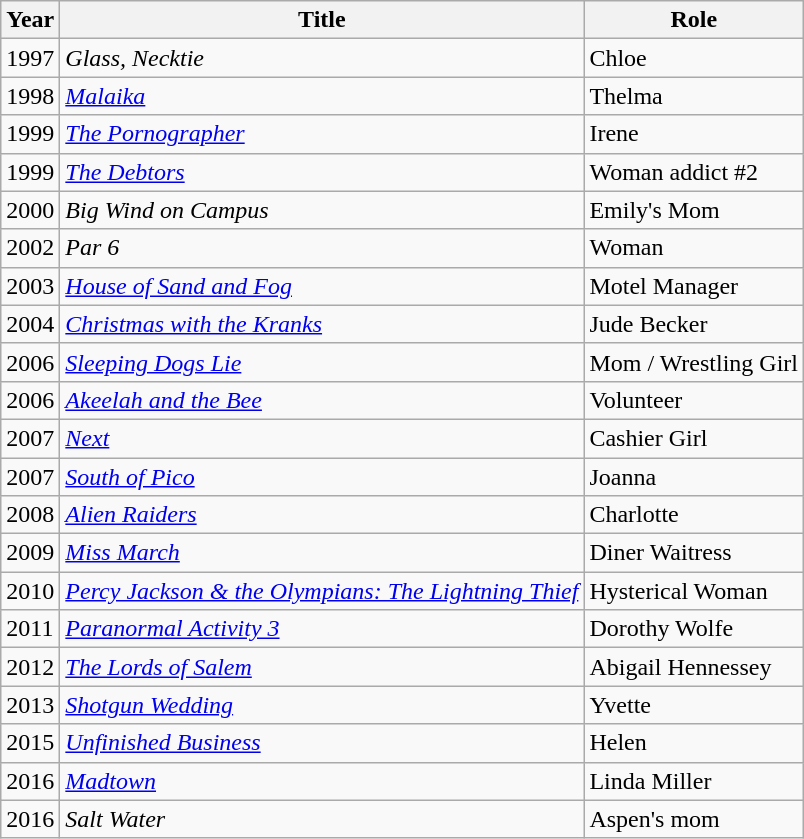<table class="wikitable">
<tr>
<th>Year</th>
<th>Title</th>
<th>Role</th>
</tr>
<tr>
<td>1997</td>
<td><em>Glass, Necktie</em></td>
<td>Chloe</td>
</tr>
<tr>
<td>1998</td>
<td><em><a href='#'>Malaika</a></em></td>
<td>Thelma</td>
</tr>
<tr>
<td>1999</td>
<td><em><a href='#'>The Pornographer</a></em></td>
<td>Irene</td>
</tr>
<tr>
<td>1999</td>
<td><em><a href='#'>The Debtors</a></em></td>
<td>Woman addict #2</td>
</tr>
<tr>
<td>2000</td>
<td><em>Big Wind on Campus</em></td>
<td>Emily's Mom</td>
</tr>
<tr>
<td>2002</td>
<td><em>Par 6</em></td>
<td>Woman</td>
</tr>
<tr>
<td>2003</td>
<td><a href='#'><em>House of Sand and Fog</em></a></td>
<td>Motel Manager</td>
</tr>
<tr>
<td>2004</td>
<td><em><a href='#'>Christmas with the Kranks</a></em></td>
<td>Jude Becker</td>
</tr>
<tr>
<td>2006</td>
<td><a href='#'><em>Sleeping Dogs Lie</em></a></td>
<td>Mom / Wrestling Girl</td>
</tr>
<tr>
<td>2006</td>
<td><em><a href='#'>Akeelah and the Bee</a></em></td>
<td>Volunteer</td>
</tr>
<tr>
<td>2007</td>
<td><a href='#'><em>Next</em></a></td>
<td>Cashier Girl</td>
</tr>
<tr>
<td>2007</td>
<td><em><a href='#'>South of Pico</a></em></td>
<td>Joanna</td>
</tr>
<tr>
<td>2008</td>
<td><em><a href='#'>Alien Raiders</a></em></td>
<td>Charlotte</td>
</tr>
<tr>
<td>2009</td>
<td><em><a href='#'>Miss March</a></em></td>
<td>Diner Waitress</td>
</tr>
<tr>
<td>2010</td>
<td><em><a href='#'>Percy Jackson & the Olympians: The Lightning Thief</a></em></td>
<td>Hysterical Woman</td>
</tr>
<tr>
<td>2011</td>
<td><em><a href='#'>Paranormal Activity 3</a></em></td>
<td>Dorothy Wolfe</td>
</tr>
<tr>
<td>2012</td>
<td><a href='#'><em>The Lords of Salem</em></a></td>
<td>Abigail Hennessey</td>
</tr>
<tr>
<td>2013</td>
<td><a href='#'><em>Shotgun Wedding</em></a></td>
<td>Yvette</td>
</tr>
<tr>
<td>2015</td>
<td><a href='#'><em>Unfinished Business</em></a></td>
<td>Helen</td>
</tr>
<tr>
<td>2016</td>
<td><a href='#'><em>Madtown</em></a></td>
<td>Linda Miller</td>
</tr>
<tr>
<td>2016</td>
<td><em>Salt Water</em></td>
<td>Aspen's mom</td>
</tr>
</table>
